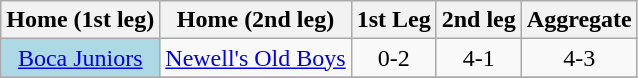<table class="wikitable" style="text-align: center;">
<tr>
<th>Home (1st leg)</th>
<th>Home (2nd leg)</th>
<th>1st Leg</th>
<th>2nd leg</th>
<th>Aggregate</th>
</tr>
<tr>
<td bgcolor=lightblue><a href='#'>Boca Juniors</a></td>
<td><a href='#'>Newell's Old Boys</a></td>
<td>0-2</td>
<td>4-1</td>
<td>4-3</td>
</tr>
<tr>
</tr>
</table>
